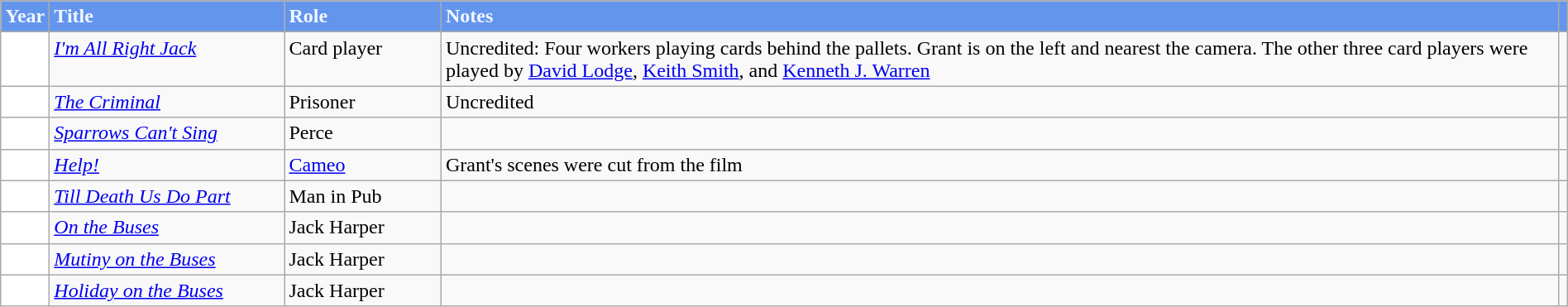<table class="wikitable plainrowheaders mw-collapsible" style="margin-right: 0">
<tr style="vertical-align: top">
<th scope="col" style="text-align: left; background-color: CornflowerBlue; color: AliceBlue">Year</th>
<th scope="col" style="text-align: left; background-color: CornflowerBlue; color: AliceBlue; width: 15%">Title</th>
<th scope="col" style="text-align: left; background-color: CornflowerBlue; color: AliceBlue; width: 10%">Role</th>
<th scope="col" style="text-align: left; background-color: CornflowerBlue; color: AliceBlue">Notes</th>
<th scope="col" style="background-color: CornflowerBlue; color: AliceBlue" class="unsortable"></th>
</tr>
<tr style="vertical-align: top">
<td scope="row" style="background-color: White; color: Black"> </td>
<td><em><a href='#'>I'm All Right Jack</a></em></td>
<td>Card player</td>
<td>Uncredited: Four workers playing cards behind the pallets. Grant is on the left and nearest the camera. The other three card players were played by <a href='#'>David Lodge</a>, <a href='#'>Keith Smith</a>, and <a href='#'>Kenneth J. Warren</a></td>
<td></td>
</tr>
<tr style="vertical-align: top">
<td scope="row" style="background-color: White; color: Black"></td>
<td><em><a href='#'>The Criminal</a></em></td>
<td>Prisoner</td>
<td>Uncredited</td>
<td></td>
</tr>
<tr style="vertical-align: top">
<td scope="row" style="background-color: White; color: Black"></td>
<td><em><a href='#'>Sparrows Can't Sing</a></em></td>
<td>Perce</td>
<td></td>
<td></td>
</tr>
<tr style="vertical-align: top">
<td scope="row" style="background-color: White; color: Black"></td>
<td><em><a href='#'>Help!</a></em></td>
<td><a href='#'>Cameo</a></td>
<td>Grant's scenes were cut from the film</td>
<td></td>
</tr>
<tr style="vertical-align: top">
<td scope="row" style="background-color: White; color: Black"></td>
<td><em><a href='#'>Till Death Us Do Part</a></em></td>
<td>Man in Pub</td>
<td></td>
<td></td>
</tr>
<tr style="vertical-align: top">
<td scope="row" style="background-color: White; color: Black"></td>
<td><em><a href='#'>On the Buses</a></em></td>
<td>Jack Harper</td>
<td></td>
<td></td>
</tr>
<tr style="vertical-align: top">
<td scope="row" style="background-color: White; color: Black"></td>
<td><em><a href='#'>Mutiny on the Buses</a></em></td>
<td>Jack Harper</td>
<td></td>
<td></td>
</tr>
<tr style="vertical-align: top">
<td scope="row" style="background-color: White; color: Black"></td>
<td><em><a href='#'>Holiday on the Buses</a></em></td>
<td>Jack Harper</td>
<td></td>
<td></td>
</tr>
</table>
